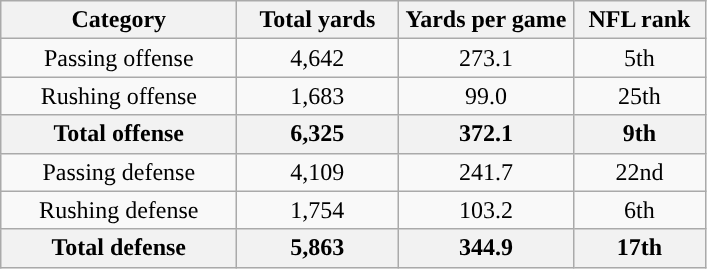<table class="wikitable" style="text-align:center">
<tr>
<th width="150">Category</th>
<th width="100">Total yards</th>
<th width="110">Yards per game</th>
<th width="80">NFL rank<br></th>
</tr>
<tr>
<td>Passing offense</td>
<td>4,642</td>
<td>273.1</td>
<td>5th</td>
</tr>
<tr>
<td>Rushing offense</td>
<td>1,683</td>
<td>99.0</td>
<td>25th</td>
</tr>
<tr>
<th>Total offense</th>
<th>6,325</th>
<th>372.1</th>
<th>9th</th>
</tr>
<tr>
<td>Passing defense</td>
<td>4,109</td>
<td>241.7</td>
<td>22nd</td>
</tr>
<tr>
<td>Rushing defense</td>
<td>1,754</td>
<td>103.2</td>
<td>6th</td>
</tr>
<tr>
<th>Total defense</th>
<th>5,863</th>
<th>344.9</th>
<th>17th</th>
</tr>
</table>
